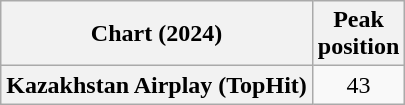<table class="wikitable plainrowheaders" style="text-align:center">
<tr>
<th scope="col">Chart (2024)</th>
<th scope="col">Peak<br>position</th>
</tr>
<tr>
<th scope="row">Kazakhstan Airplay (TopHit)</th>
<td>43</td>
</tr>
</table>
